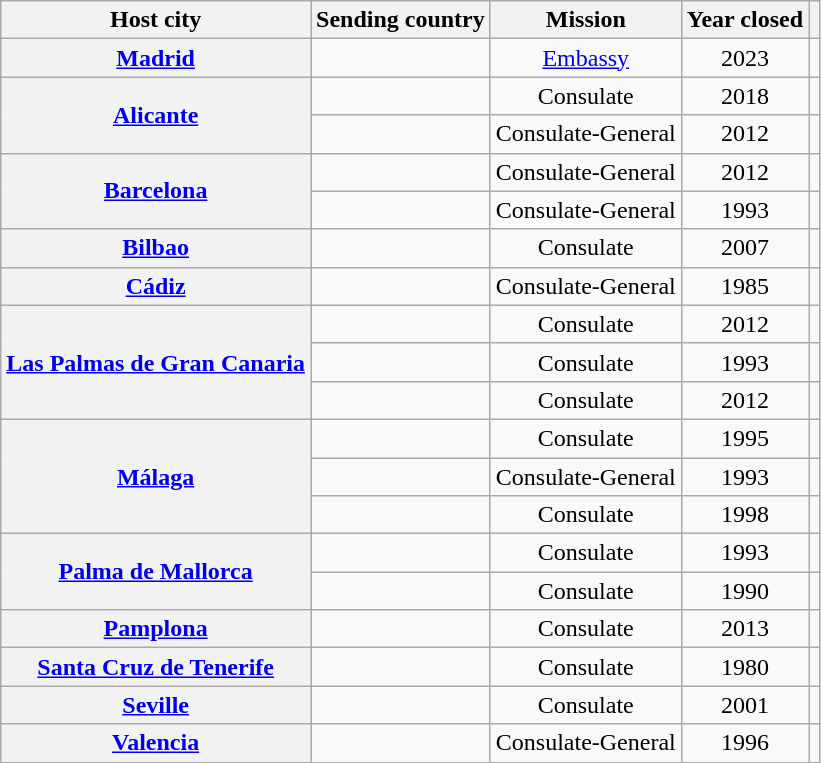<table class="wikitable plainrowheaders">
<tr>
<th scope="col">Host city</th>
<th scope="col">Sending country</th>
<th scope="col">Mission</th>
<th scope="col">Year closed</th>
<th scope="col"></th>
</tr>
<tr>
<th><a href='#'>Madrid</a></th>
<td></td>
<td style="text-align:center;"><a href='#'>Embassy</a></td>
<td style="text-align:center;">2023</td>
<td style="text-align:center;"></td>
</tr>
<tr>
<th rowspan="2"><a href='#'>Alicante</a></th>
<td></td>
<td style="text-align:center;">Consulate</td>
<td style="text-align:center;">2018</td>
<td style="text-align:center;"></td>
</tr>
<tr>
<td></td>
<td style="text-align:center;">Consulate-General</td>
<td style="text-align:center;">2012</td>
<td style="text-align:center;"></td>
</tr>
<tr>
<th rowspan="2"><a href='#'>Barcelona</a></th>
<td></td>
<td style="text-align:center;">Consulate-General</td>
<td style="text-align:center;">2012</td>
<td style="text-align:center;"></td>
</tr>
<tr>
<td></td>
<td style="text-align:center;">Consulate-General</td>
<td style="text-align:center;">1993</td>
<td style="text-align:center;"></td>
</tr>
<tr>
<th><a href='#'>Bilbao</a></th>
<td></td>
<td style="text-align:center;">Consulate</td>
<td style="text-align:center;">2007</td>
<td style="text-align:center;"></td>
</tr>
<tr>
<th><a href='#'>Cádiz</a></th>
<td></td>
<td style="text-align:center;">Consulate-General</td>
<td style="text-align:center;">1985</td>
<td style="text-align:center;"></td>
</tr>
<tr>
<th rowspan="3"><a href='#'>Las Palmas de Gran Canaria</a></th>
<td></td>
<td style="text-align:center;">Consulate</td>
<td style="text-align:center;">2012</td>
<td style="text-align:center;"></td>
</tr>
<tr>
<td></td>
<td style="text-align:center;">Consulate</td>
<td style="text-align:center;">1993</td>
<td style="text-align:center;"></td>
</tr>
<tr>
<td></td>
<td style="text-align:center;">Consulate</td>
<td style="text-align:center;">2012</td>
<td style="text-align:center;"></td>
</tr>
<tr>
<th rowspan="3"><a href='#'>Málaga</a></th>
<td></td>
<td style="text-align:center;">Consulate</td>
<td style="text-align:center;">1995</td>
<td style="text-align:center;"></td>
</tr>
<tr>
<td></td>
<td style="text-align:center;">Consulate-General</td>
<td style="text-align:center;">1993</td>
<td style="text-align:center;"></td>
</tr>
<tr>
<td></td>
<td style="text-align:center;">Consulate</td>
<td style="text-align:center;">1998</td>
<td style="text-align:center;"></td>
</tr>
<tr>
<th rowspan="2"><a href='#'>Palma de Mallorca</a></th>
<td></td>
<td style="text-align:center;">Consulate</td>
<td style="text-align:center;">1993</td>
<td style="text-align:center;"></td>
</tr>
<tr>
<td></td>
<td style="text-align:center;">Consulate</td>
<td style="text-align:center;">1990</td>
<td style="text-align:center;"></td>
</tr>
<tr>
<th><a href='#'>Pamplona</a></th>
<td></td>
<td style="text-align:center;">Consulate</td>
<td style="text-align:center;">2013</td>
<td style="text-align:center;"></td>
</tr>
<tr>
<th><a href='#'>Santa Cruz de Tenerife</a></th>
<td></td>
<td style="text-align:center;">Consulate</td>
<td style="text-align:center;">1980</td>
<td style="text-align:center;"></td>
</tr>
<tr>
<th><a href='#'>Seville</a></th>
<td></td>
<td style="text-align:center;">Consulate</td>
<td style="text-align:center;">2001</td>
<td style="text-align:center;"></td>
</tr>
<tr>
<th><a href='#'>Valencia</a></th>
<td></td>
<td style="text-align:center;">Consulate-General</td>
<td style="text-align:center;">1996</td>
<td style="text-align:center;"></td>
</tr>
</table>
